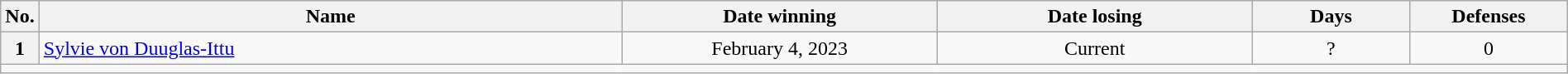<table class="wikitable" width=100%>
<tr>
<th style="width:1%;">No.</th>
<th style="width:37%;">Name</th>
<th style="width:20%;">Date winning</th>
<th style="width:20%;">Date losing</th>
<th data-sort-type="number" style="width:10%;">Days</th>
<th data-sort-type="number" style="width:10%;">Defenses</th>
</tr>
<tr align=center>
<th>1</th>
<td align=left> <a href='#'>Sylvie von Duuglas-Ittu</a></td>
<td>February 4, 2023</td>
<td>Current</td>
<td>?</td>
<td>0</td>
</tr>
<tr>
<td colspan="6"></td>
</tr>
</table>
